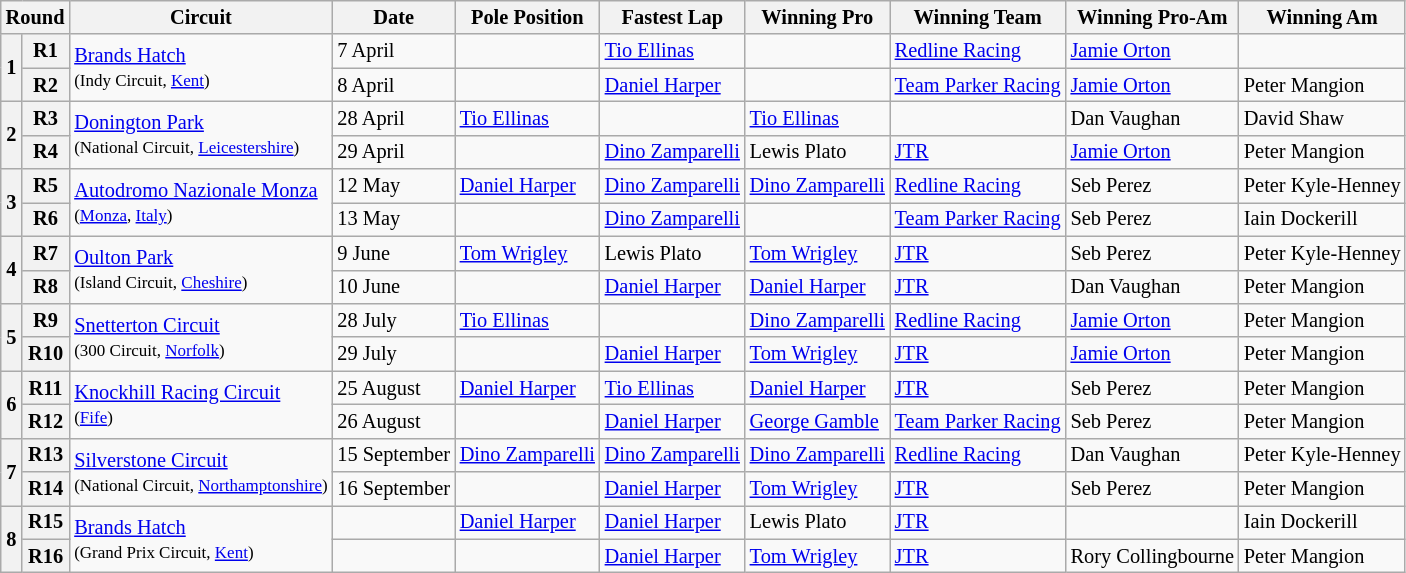<table class="wikitable" style="font-size: 85%">
<tr>
<th colspan=2>Round</th>
<th>Circuit</th>
<th>Date</th>
<th>Pole Position</th>
<th>Fastest Lap</th>
<th>Winning Pro</th>
<th>Winning Team</th>
<th>Winning Pro-Am</th>
<th>Winning Am</th>
</tr>
<tr>
<th rowspan=2>1</th>
<th>R1</th>
<td rowspan=2><a href='#'>Brands Hatch</a><br><small>(Indy Circuit, <a href='#'>Kent</a>)</small></td>
<td>7 April</td>
<td></td>
<td> <a href='#'>Tio Ellinas</a></td>
<td></td>
<td><a href='#'>Redline Racing</a></td>
<td> <a href='#'>Jamie Orton</a></td>
<td></td>
</tr>
<tr>
<th>R2</th>
<td>8 April</td>
<td></td>
<td> <a href='#'>Daniel Harper</a></td>
<td></td>
<td><a href='#'>Team Parker Racing</a></td>
<td> <a href='#'>Jamie Orton</a></td>
<td> Peter Mangion</td>
</tr>
<tr>
<th rowspan=2>2</th>
<th>R3</th>
<td rowspan=2><a href='#'>Donington Park</a><br><small>(National Circuit, <a href='#'>Leicestershire</a>)</small></td>
<td>28 April</td>
<td> <a href='#'>Tio Ellinas</a></td>
<td></td>
<td> <a href='#'>Tio Ellinas</a></td>
<td></td>
<td> Dan Vaughan</td>
<td> David Shaw</td>
</tr>
<tr>
<th>R4</th>
<td>29 April</td>
<td></td>
<td> <a href='#'>Dino Zamparelli</a></td>
<td> Lewis Plato</td>
<td><a href='#'>JTR</a></td>
<td> <a href='#'>Jamie Orton</a></td>
<td> Peter Mangion</td>
</tr>
<tr>
<th rowspan=2>3</th>
<th>R5</th>
<td rowspan=2><a href='#'>Autodromo Nazionale Monza</a><br><small>(<a href='#'>Monza</a>, <a href='#'>Italy</a>)</small></td>
<td>12 May</td>
<td> <a href='#'>Daniel Harper</a></td>
<td> <a href='#'>Dino Zamparelli</a></td>
<td> <a href='#'>Dino Zamparelli</a></td>
<td><a href='#'>Redline Racing</a></td>
<td> Seb Perez</td>
<td> Peter Kyle-Henney</td>
</tr>
<tr>
<th>R6</th>
<td>13 May</td>
<td></td>
<td> <a href='#'>Dino Zamparelli</a></td>
<td></td>
<td><a href='#'>Team Parker Racing</a></td>
<td> Seb Perez</td>
<td> Iain Dockerill</td>
</tr>
<tr>
<th rowspan=2>4</th>
<th>R7</th>
<td rowspan=2><a href='#'>Oulton Park</a><br><small>(Island Circuit, <a href='#'>Cheshire</a>)</small></td>
<td>9 June</td>
<td> <a href='#'>Tom Wrigley</a></td>
<td> Lewis Plato</td>
<td> <a href='#'>Tom Wrigley</a></td>
<td><a href='#'>JTR</a></td>
<td> Seb Perez</td>
<td> Peter Kyle-Henney</td>
</tr>
<tr>
<th>R8</th>
<td>10 June</td>
<td></td>
<td> <a href='#'>Daniel Harper</a></td>
<td> <a href='#'>Daniel Harper</a></td>
<td><a href='#'>JTR</a></td>
<td> Dan Vaughan</td>
<td> Peter Mangion</td>
</tr>
<tr>
<th rowspan=2>5</th>
<th>R9</th>
<td rowspan=2><a href='#'>Snetterton Circuit</a><br><small>(300 Circuit, <a href='#'>Norfolk</a>)</small></td>
<td>28 July</td>
<td> <a href='#'>Tio Ellinas</a></td>
<td></td>
<td> <a href='#'>Dino Zamparelli</a></td>
<td><a href='#'>Redline Racing</a></td>
<td> <a href='#'>Jamie Orton</a></td>
<td> Peter Mangion</td>
</tr>
<tr>
<th>R10</th>
<td>29 July</td>
<td></td>
<td> <a href='#'>Daniel Harper</a></td>
<td> <a href='#'>Tom Wrigley</a></td>
<td><a href='#'>JTR</a></td>
<td> <a href='#'>Jamie Orton</a></td>
<td> Peter Mangion</td>
</tr>
<tr>
<th rowspan=2>6</th>
<th>R11</th>
<td rowspan=2><a href='#'>Knockhill Racing Circuit</a><br><small>(<a href='#'>Fife</a>)</small></td>
<td>25 August</td>
<td> <a href='#'>Daniel Harper</a></td>
<td> <a href='#'>Tio Ellinas</a></td>
<td> <a href='#'>Daniel Harper</a></td>
<td><a href='#'>JTR</a></td>
<td> Seb Perez</td>
<td> Peter Mangion</td>
</tr>
<tr>
<th>R12</th>
<td>26 August</td>
<td></td>
<td> <a href='#'>Daniel Harper</a></td>
<td> <a href='#'>George Gamble</a></td>
<td><a href='#'>Team Parker Racing</a></td>
<td> Seb Perez</td>
<td> Peter Mangion</td>
</tr>
<tr>
<th rowspan=2>7</th>
<th>R13</th>
<td rowspan=2><a href='#'>Silverstone Circuit</a><br><small>(National Circuit, <a href='#'>Northamptonshire</a>)</small></td>
<td>15 September</td>
<td> <a href='#'>Dino Zamparelli</a></td>
<td> <a href='#'>Dino Zamparelli</a></td>
<td> <a href='#'>Dino Zamparelli</a></td>
<td><a href='#'>Redline Racing</a></td>
<td> Dan Vaughan</td>
<td> Peter Kyle-Henney</td>
</tr>
<tr>
<th>R14</th>
<td>16 September</td>
<td></td>
<td> <a href='#'>Daniel Harper</a></td>
<td> <a href='#'>Tom Wrigley</a></td>
<td><a href='#'>JTR</a></td>
<td> Seb Perez</td>
<td> Peter Mangion</td>
</tr>
<tr>
<th rowspan=2>8</th>
<th>R15</th>
<td rowspan=2><a href='#'>Brands Hatch</a><br><small>(Grand Prix Circuit, <a href='#'>Kent</a>)</small></td>
<td></td>
<td> <a href='#'>Daniel Harper</a></td>
<td> <a href='#'>Daniel Harper</a></td>
<td> Lewis Plato</td>
<td><a href='#'>JTR</a></td>
<td></td>
<td> Iain Dockerill</td>
</tr>
<tr>
<th>R16</th>
<td></td>
<td></td>
<td> <a href='#'>Daniel Harper</a></td>
<td> <a href='#'>Tom Wrigley</a></td>
<td><a href='#'>JTR</a></td>
<td> Rory Collingbourne</td>
<td> Peter Mangion</td>
</tr>
</table>
